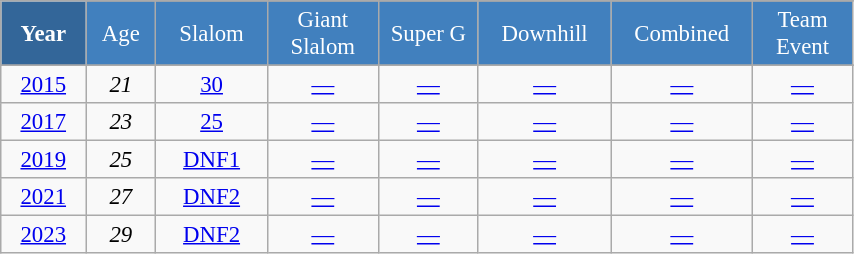<table class="wikitable" style="font-size:95%; text-align:center; border:grey solid 1px; border-collapse:collapse;" width="45%">
<tr style="background-color:#369; color:white;">
<td rowspan="2" colspan="1" width="4%"><strong>Year</strong></td>
</tr>
<tr style="background-color:#4180be; color:white;">
<td width="3%">Age</td>
<td width="5%">Slalom</td>
<td width="5%">Giant<br>Slalom</td>
<td width="5%">Super G</td>
<td width="5%">Downhill</td>
<td width="5%">Combined</td>
<td width="5%">Team Event</td>
</tr>
<tr style="background-color:#8CB2D8; color:white;">
</tr>
<tr>
<td><a href='#'>2015</a></td>
<td><em>21</em></td>
<td><a href='#'>30</a></td>
<td><a href='#'>—</a></td>
<td><a href='#'>—</a></td>
<td><a href='#'>—</a></td>
<td><a href='#'>—</a></td>
<td><a href='#'>—</a></td>
</tr>
<tr>
<td><a href='#'>2017</a></td>
<td><em>23</em></td>
<td><a href='#'>25</a></td>
<td><a href='#'>—</a></td>
<td><a href='#'>—</a></td>
<td><a href='#'>—</a></td>
<td><a href='#'>—</a></td>
<td><a href='#'>—</a></td>
</tr>
<tr>
<td><a href='#'>2019</a></td>
<td><em>25</em></td>
<td><a href='#'>DNF1</a></td>
<td><a href='#'>—</a></td>
<td><a href='#'>—</a></td>
<td><a href='#'>—</a></td>
<td><a href='#'>—</a></td>
<td><a href='#'>—</a></td>
</tr>
<tr>
<td><a href='#'>2021</a></td>
<td><em>27</em></td>
<td><a href='#'>DNF2</a></td>
<td><a href='#'>—</a></td>
<td><a href='#'>—</a></td>
<td><a href='#'>—</a></td>
<td><a href='#'>—</a></td>
<td><a href='#'>—</a></td>
</tr>
<tr>
<td><a href='#'>2023</a></td>
<td><em>29</em></td>
<td><a href='#'>DNF2</a></td>
<td><a href='#'>—</a></td>
<td><a href='#'>—</a></td>
<td><a href='#'>—</a></td>
<td><a href='#'>—</a></td>
<td><a href='#'>—</a></td>
</tr>
</table>
